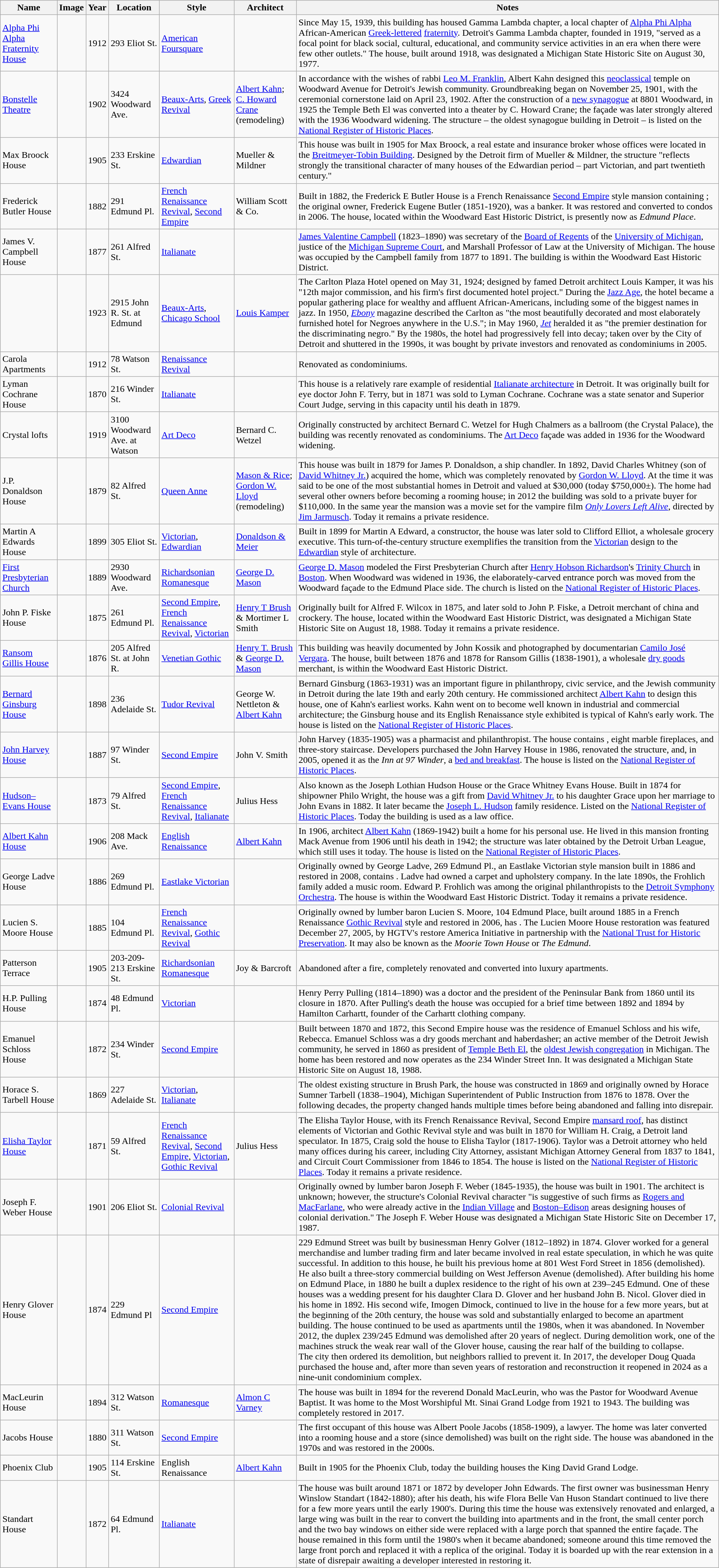<table class="wikitable sortable">
<tr>
<th style="background:light gray; color:black">Name</th>
<th class="unsortable" style="background:light gray; color:black">Image</th>
<th style="background:light gray; color:black">Year</th>
<th class="unsortable" style="background:light gray; color:black">Location</th>
<th class="unsortable" style="background:light gray; color:black">Style</th>
<th class="unsortable" style="background:light gray; color:black">Architect</th>
<th class="unsortable" style="background:light gray; color:black">Notes</th>
</tr>
<tr>
<td><a href='#'>Alpha Phi Alpha Fraternity House</a></td>
<td></td>
<td>1912</td>
<td>293 Eliot St.</td>
<td><a href='#'>American Foursquare</a></td>
<td></td>
<td>Since May 15, 1939, this building has housed Gamma Lambda chapter, a local chapter of <a href='#'>Alpha Phi Alpha</a> African-American <a href='#'>Greek-lettered</a> <a href='#'>fraternity</a>. Detroit's Gamma Lambda chapter, founded in 1919, "served as a focal point for black social, cultural, educational, and community service activities in an era when there were few other outlets." The house, built around 1918, was designated a Michigan State Historic Site on August 30, 1977.</td>
</tr>
<tr>
<td><a href='#'>Bonstelle Theatre</a></td>
<td></td>
<td>1902</td>
<td>3424 Woodward Ave.</td>
<td><a href='#'>Beaux-Arts</a>, <a href='#'>Greek Revival</a></td>
<td><a href='#'>Albert Kahn</a>; <a href='#'>C. Howard Crane</a> (remodeling)</td>
<td>In accordance with the wishes of rabbi <a href='#'>Leo M. Franklin</a>, Albert Kahn designed this <a href='#'>neoclassical</a> temple on Woodward Avenue for Detroit's Jewish community. Groundbreaking began on November 25, 1901, with the ceremonial cornerstone laid on April 23, 1902. After the construction of a <a href='#'>new synagogue</a> at 8801 Woodward, in 1925 the Temple Beth El was converted into a theater by C. Howard Crane; the façade was later strongly altered with the 1936 Woodward widening. The structure – the oldest synagogue building in Detroit – is listed on the <a href='#'>National Register of Historic Places</a>.</td>
</tr>
<tr>
<td>Max Broock House</td>
<td></td>
<td>1905</td>
<td>233 Erskine St.</td>
<td><a href='#'>Edwardian</a></td>
<td>Mueller & Mildner</td>
<td>This house was built in 1905 for Max Broock, a real estate and insurance broker whose offices were located in the <a href='#'>Breitmeyer-Tobin Building</a>. Designed by the Detroit firm of Mueller & Mildner, the structure "reflects strongly the transitional character of many houses of the Edwardian period – part Victorian, and part twentieth century."</td>
</tr>
<tr>
<td>Frederick Butler House</td>
<td></td>
<td>1882</td>
<td>291 Edmund Pl.</td>
<td><a href='#'>French Renaissance Revival</a>, <a href='#'>Second Empire</a></td>
<td>William Scott & Co.</td>
<td>Built in 1882, the Frederick E Butler House is a French Renaissance <a href='#'>Second Empire</a> style mansion containing ; the original owner, Frederick Eugene Butler (1851-1920), was a banker. It was restored and converted to condos in 2006. The house, located within the Woodward East Historic District, is presently now as <em>Edmund Place</em>.</td>
</tr>
<tr>
<td>James V. Campbell House</td>
<td></td>
<td>1877</td>
<td>261 Alfred St.</td>
<td><a href='#'>Italianate</a></td>
<td></td>
<td><a href='#'>James Valentine Campbell</a> (1823–1890) was secretary of the <a href='#'>Board of Regents</a> of the <a href='#'>University of Michigan</a>, justice of the <a href='#'>Michigan Supreme Court</a>, and Marshall Professor of Law at the University of Michigan. The house was occupied by the Campbell family from 1877 to 1891. The building is within the Woodward East Historic District.</td>
</tr>
<tr>
<td></td>
<td></td>
<td>1923</td>
<td>2915 John R. St. at Edmund</td>
<td><a href='#'>Beaux-Arts</a>, <a href='#'>Chicago School</a></td>
<td><a href='#'>Louis Kamper</a></td>
<td>The Carlton Plaza Hotel opened on May 31, 1924; designed by famed Detroit architect Louis Kamper, it was his "12th major commission, and his firm's first documented hotel project." During the <a href='#'>Jazz Age</a>, the hotel became a popular gathering place for wealthy and affluent African-Americans, including some of the biggest names in jazz. In 1950, <em><a href='#'>Ebony</a></em> magazine described the Carlton as "the most beautifully decorated and most elaborately furnished hotel for Negroes anywhere in the U.S."; in May 1960, <em><a href='#'>Jet</a></em> heralded it as "the premier destination for the discriminating negro." By the 1980s, the hotel had progressively fell into decay; taken over by the City of Detroit and shuttered in the 1990s, it was bought by private investors and renovated as condominiums in 2005.</td>
</tr>
<tr>
<td>Carola Apartments</td>
<td></td>
<td>1912</td>
<td>78 Watson St.</td>
<td><a href='#'>Renaissance Revival</a></td>
<td></td>
<td>Renovated as condominiums.</td>
</tr>
<tr>
<td>Lyman Cochrane House</td>
<td></td>
<td>1870</td>
<td>216 Winder St.</td>
<td><a href='#'>Italianate</a></td>
<td></td>
<td>This house is a relatively rare example of residential <a href='#'>Italianate architecture</a> in Detroit. It was originally built for eye doctor John F. Terry, but in 1871 was sold to Lyman Cochrane. Cochrane was a state senator and Superior Court Judge, serving in this capacity until his death in 1879.</td>
</tr>
<tr>
<td>Crystal lofts</td>
<td></td>
<td>1919</td>
<td>3100 Woodward Ave. at Watson</td>
<td><a href='#'>Art Deco</a></td>
<td>Bernard C. Wetzel</td>
<td>Originally constructed by architect Bernard C. Wetzel for Hugh Chalmers as a ballroom (the Crystal Palace), the building was recently renovated as condominiums. The <a href='#'>Art Deco</a> façade was added in 1936 for the Woodward widening.</td>
</tr>
<tr>
<td>J.P. Donaldson House</td>
<td></td>
<td>1879</td>
<td>82 Alfred St.</td>
<td><a href='#'>Queen Anne</a></td>
<td><a href='#'>Mason & Rice</a>; <a href='#'>Gordon W. Lloyd</a> (remodeling)</td>
<td>This house was built in 1879 for James P. Donaldson, a ship chandler. In 1892, David Charles Whitney (son of <a href='#'>David Whitney Jr.</a>) acquired the home, which was completely renovated by <a href='#'>Gordon W. Lloyd</a>. At the time it was said to be one of the most substantial homes in Detroit and valued at $30,000 (today $750,000±). The home had several other owners before becoming a rooming house; in 2012 the building was sold to a private buyer for $110,000. In the same year the mansion was a movie set for the vampire film <em><a href='#'>Only Lovers Left Alive</a></em>, directed by <a href='#'>Jim Jarmusch</a>. Today it remains a private residence.</td>
</tr>
<tr>
<td>Martin A Edwards House</td>
<td></td>
<td>1899</td>
<td>305 Eliot St.</td>
<td><a href='#'>Victorian</a>, <a href='#'>Edwardian</a></td>
<td><a href='#'>Donaldson & Meier</a></td>
<td>Built in 1899 for Martin A Edward, a constructor, the house was later sold to Clifford Elliot, a wholesale grocery executive. This turn-of-the-century structure exemplifies the transition from the <a href='#'>Victorian</a> design to the <a href='#'>Edwardian</a> style of architecture.</td>
</tr>
<tr>
<td><a href='#'>First Presbyterian Church</a></td>
<td></td>
<td>1889</td>
<td>2930 Woodward Ave.</td>
<td><a href='#'>Richardsonian Romanesque</a></td>
<td><a href='#'>George D. Mason</a></td>
<td><a href='#'>George D. Mason</a> modeled the First Presbyterian Church after <a href='#'>Henry Hobson Richardson</a>'s <a href='#'>Trinity Church</a> in <a href='#'>Boston</a>. When Woodward was widened in 1936, the elaborately-carved entrance porch was moved from the Woodward façade to the Edmund Place side. The church is listed on the <a href='#'>National Register of Historic Places</a>.</td>
</tr>
<tr>
<td>John P. Fiske House</td>
<td></td>
<td>1875</td>
<td>261 Edmund Pl.</td>
<td><a href='#'>Second Empire</a>, <a href='#'>French Renaissance Revival</a>, <a href='#'>Victorian</a></td>
<td><a href='#'>Henry T Brush</a> & Mortimer L Smith</td>
<td>Originally built for Alfred F. Wilcox in 1875, and later sold to John P. Fiske, a Detroit merchant of china and crockery. The house, located within the Woodward East Historic District, was designated a Michigan State Historic Site on August 18, 1988. Today it remains a private residence.</td>
</tr>
<tr>
<td><a href='#'>Ransom Gillis House</a></td>
<td></td>
<td>1876</td>
<td>205 Alfred St. at John R.</td>
<td><a href='#'>Venetian Gothic</a></td>
<td><a href='#'>Henry T. Brush</a> & <a href='#'>George D. Mason</a></td>
<td>This building was heavily documented by John Kossik and photographed by documentarian <a href='#'>Camilo José Vergara</a>. The house, built between 1876 and 1878 for Ransom Gillis (1838-1901), a wholesale <a href='#'>dry goods</a> merchant, is within the Woodward East Historic District.</td>
</tr>
<tr>
<td><a href='#'>Bernard Ginsburg House</a></td>
<td></td>
<td>1898</td>
<td>236 Adelaide St.</td>
<td><a href='#'>Tudor Revival</a></td>
<td>George W. Nettleton & <a href='#'>Albert Kahn</a></td>
<td>Bernard Ginsburg (1863-1931) was an important figure in philanthropy, civic service, and the Jewish community in Detroit during the late 19th and early 20th century. He commissioned architect <a href='#'>Albert Kahn</a> to design this house, one of Kahn's earliest works. Kahn went on to become well known in industrial and commercial architecture; the Ginsburg house and its English Renaissance style exhibited is typical of Kahn's early work. The house is listed on the <a href='#'>National Register of Historic Places</a>.</td>
</tr>
<tr>
<td><a href='#'>John Harvey House</a></td>
<td></td>
<td>1887</td>
<td>97 Winder St.</td>
<td><a href='#'>Second Empire</a></td>
<td>John V. Smith</td>
<td>John Harvey (1835-1905) was a pharmacist and philanthropist. The house contains , eight marble fireplaces, and three-story staircase. Developers purchased the John Harvey House in 1986, renovated the structure, and, in 2005, opened it as the <em>Inn at 97 Winder</em>, a <a href='#'>bed and breakfast</a>. The house is listed on the <a href='#'>National Register of Historic Places</a>.</td>
</tr>
<tr>
<td><a href='#'>Hudson–Evans House</a></td>
<td></td>
<td>1873</td>
<td>79 Alfred St.</td>
<td><a href='#'>Second Empire</a>, <a href='#'>French Renaissance Revival</a>, <a href='#'>Italianate</a></td>
<td>Julius Hess</td>
<td>Also known as the Joseph Lothian Hudson House or the Grace Whitney Evans House. Built in 1874 for shipowner Philo Wright, the house was a gift from <a href='#'>David Whitney Jr.</a> to his daughter Grace upon her marriage to John Evans in 1882. It later became the <a href='#'>Joseph L. Hudson</a> family residence. Listed on the <a href='#'>National Register of Historic Places</a>. Today the building is used as a law office.</td>
</tr>
<tr>
<td><a href='#'>Albert Kahn House</a></td>
<td></td>
<td>1906</td>
<td>208 Mack Ave.</td>
<td><a href='#'>English Renaissance</a></td>
<td><a href='#'>Albert Kahn</a></td>
<td>In 1906, architect <a href='#'>Albert Kahn</a> (1869-1942) built a home for his personal use. He lived in this mansion fronting Mack Avenue from 1906 until his death in 1942; the structure was later obtained by the Detroit Urban League, which still uses it today. The house is listed on the <a href='#'>National Register of Historic Places</a>.</td>
</tr>
<tr>
<td>George Ladve House</td>
<td></td>
<td>1886</td>
<td>269 Edmund Pl.</td>
<td><a href='#'>Eastlake Victorian</a></td>
<td></td>
<td>Originally owned by George Ladve, 269 Edmund Pl., an Eastlake Victorian style mansion built in 1886 and restored in 2008, contains . Ladve had owned a carpet and upholstery company. In the late 1890s, the Frohlich family added a music room. Edward P. Frohlich was among the original philanthropists to the <a href='#'>Detroit Symphony Orchestra</a>. The house is within the Woodward East Historic District. Today it remains a private residence.</td>
</tr>
<tr>
<td>Lucien S. Moore House</td>
<td></td>
<td>1885</td>
<td>104 Edmund Pl.</td>
<td><a href='#'>French Renaissance Revival</a>, <a href='#'>Gothic Revival</a></td>
<td></td>
<td>Originally owned by lumber baron Lucien S. Moore, 104 Edmund Place, built around 1885 in a French Renaissance <a href='#'>Gothic Revival</a> style and restored in 2006, has . The Lucien Moore House restoration was featured December 27, 2005, by HGTV's restore America Initiative in partnership with the <a href='#'>National Trust for Historic Preservation</a>. It may also be known as the <em>Moorie Town House</em> or <em>The Edmund</em>.</td>
</tr>
<tr>
<td>Patterson Terrace</td>
<td></td>
<td>1905</td>
<td>203-209-213 Erskine St.</td>
<td><a href='#'>Richardsonian Romanesque</a></td>
<td>Joy & Barcroft</td>
<td>Abandoned after a fire, completely renovated and converted into luxury apartments.</td>
</tr>
<tr>
<td>H.P. Pulling House</td>
<td></td>
<td>1874</td>
<td>48 Edmund Pl.</td>
<td><a href='#'>Victorian</a></td>
<td></td>
<td>Henry Perry Pulling (1814–1890) was a doctor and the president of the Peninsular Bank from 1860 until its closure in 1870. After Pulling's death the house was occupied for a brief time between 1892 and 1894 by Hamilton Carhartt, founder of the Carhartt clothing company.</td>
</tr>
<tr>
<td>Emanuel Schloss House</td>
<td></td>
<td>1872</td>
<td>234 Winder St.</td>
<td><a href='#'>Second Empire</a></td>
<td></td>
<td>Built between 1870 and 1872, this Second Empire house was the residence of Emanuel Schloss and his wife, Rebecca. Emanuel Schloss was a dry goods merchant and haberdasher; an active member of the Detroit Jewish community, he served in 1860 as president of <a href='#'>Temple Beth El</a>, the <a href='#'>oldest Jewish congregation</a> in Michigan. The home has been restored and now operates as the 234 Winder Street Inn. It was designated a Michigan State Historic Site on August 18, 1988.</td>
</tr>
<tr>
<td>Horace S. Tarbell House</td>
<td></td>
<td>1869</td>
<td>227 Adelaide St.</td>
<td><a href='#'>Victorian</a>, <a href='#'>Italianate</a></td>
<td></td>
<td>The oldest existing structure in Brush Park, the house was constructed in 1869 and originally owned by Horace Sumner Tarbell (1838–1904), Michigan Superintendent of Public Instruction from 1876 to 1878. Over the following decades, the property changed hands multiple times before being abandoned and falling into disrepair.</td>
</tr>
<tr>
<td><a href='#'>Elisha Taylor House</a></td>
<td></td>
<td>1871</td>
<td>59 Alfred St.</td>
<td><a href='#'>French Renaissance Revival</a>, <a href='#'>Second Empire</a>, <a href='#'>Victorian</a>, <a href='#'>Gothic Revival</a></td>
<td>Julius Hess</td>
<td>The Elisha Taylor House, with its French Renaissance Revival, Second Empire <a href='#'>mansard roof</a>, has distinct elements of Victorian and Gothic Revival style and was built in 1870 for William H. Craig, a Detroit land speculator. In 1875, Craig sold the house to Elisha Taylor (1817-1906). Taylor was a Detroit attorney who held many offices during his career, including City Attorney, assistant Michigan Attorney General from 1837 to 1841, and Circuit Court Commissioner from 1846 to 1854. The house is listed on the <a href='#'>National Register of Historic Places</a>. Today it remains a private residence.</td>
</tr>
<tr>
<td>Joseph F. Weber House</td>
<td></td>
<td>1901</td>
<td>206 Eliot St.</td>
<td><a href='#'>Colonial Revival</a></td>
<td></td>
<td>Originally owned by lumber baron Joseph F. Weber (1845-1935), the house was built in 1901. The architect is unknown; however, the structure's Colonial Revival character "is suggestive of such firms as <a href='#'>Rogers and MacFarlane</a>, who were already active in the <a href='#'>Indian Village</a> and <a href='#'>Boston–Edison</a> areas designing houses of colonial derivation." The Joseph F. Weber House was designated a Michigan State Historic Site on December 17, 1987.</td>
</tr>
<tr>
<td>Henry Glover House</td>
<td></td>
<td>1874</td>
<td>229 Edmund Pl</td>
<td><a href='#'>Second Empire</a></td>
<td></td>
<td>229 Edmund Street was built by businessman Henry Golver (1812–1892) in 1874. Glover worked for a general merchandise and lumber trading firm and later became involved in real estate speculation, in which he was quite successful. In addition to this house, he built his previous home at 801 West Ford Street in 1856 (demolished). He also built a three-story commercial building on West Jefferson Avenue (demolished). After building his home on Edmund Place, in 1880 he built a duplex residence to the right of his own at 239–245 Edmund. One of these houses was a wedding present for his daughter Clara D. Glover and her husband John B. Nicol. Glover died in his home in 1892. His second wife, Imogen Dimock, continued to live in the house for a few more years, but at the beginning of the 20th century, the house was sold and substantially enlarged to become an apartment building. The house continued to be used as apartments until the 1980s, when it was abandoned. In November 2012, the duplex 239/245 Edmund was demolished after 20 years of neglect. During demolition work, one of the machines struck the weak rear wall of the Glover house, causing the rear half of the building to collapse.<br>The city then ordered its demolition, but neighbors rallied to prevent it. In 2017, the developer Doug Quada purchased the house and, after more than seven years of restoration and reconstruction it reopened in 2024 as a nine-unit condominium complex.</td>
</tr>
<tr>
<td>MacLeurin House</td>
<td></td>
<td>1894</td>
<td>312 Watson St.</td>
<td><a href='#'>Romanesque</a></td>
<td><a href='#'>Almon C Varney</a></td>
<td>The house was built in 1894 for the reverend Donald MacLeurin, who was the Pastor for Woodward Avenue Baptist. It was home to the Most Worshipful Mt. Sinai Grand Lodge from 1921 to 1943. The building was completely restored in 2017.</td>
</tr>
<tr>
<td>Jacobs House</td>
<td></td>
<td>1880</td>
<td>311 Watson St.</td>
<td><a href='#'>Second Empire</a></td>
<td></td>
<td>The first occupant of this house was Albert Poole Jacobs (1858-1909), a lawyer. The home was later converted into a rooming house and a store (since demolished) was built on the right side. The house was abandoned in the 1970s and was restored in the 2000s.</td>
</tr>
<tr>
<td>Phoenix Club</td>
<td></td>
<td>1905</td>
<td>114 Erskine St.</td>
<td>English Renaissance</td>
<td><a href='#'>Albert Kahn</a></td>
<td>Built in 1905 for the Phoenix Club, today the building houses the King David Grand Lodge.</td>
</tr>
<tr>
<td>Standart House</td>
<td></td>
<td>1872</td>
<td>64 Edmund Pl.</td>
<td><a href='#'>Italianate</a></td>
<td></td>
<td>The house was built around 1871 or 1872 by developer John Edwards. The first owner was businessman Henry Winslow Standart (1842-1880); after his death, his wife Flora Belle Van Huson Standart continued to live there for a few more years until the early 1900's. During this time the house was extensively renovated and enlarged, a large wing was built in the rear to convert the building into apartments and in the front, the small center porch and the two bay windows on either side were replaced with a large porch that spanned the entire façade. The house remained in this form until the 1980's when it became abandoned; someone around this time removed the large front porch and replaced it with a replica of the original. Today it is boarded up with the rear extension in a state of disrepair awaiting a developer interested in restoring it.</td>
</tr>
</table>
